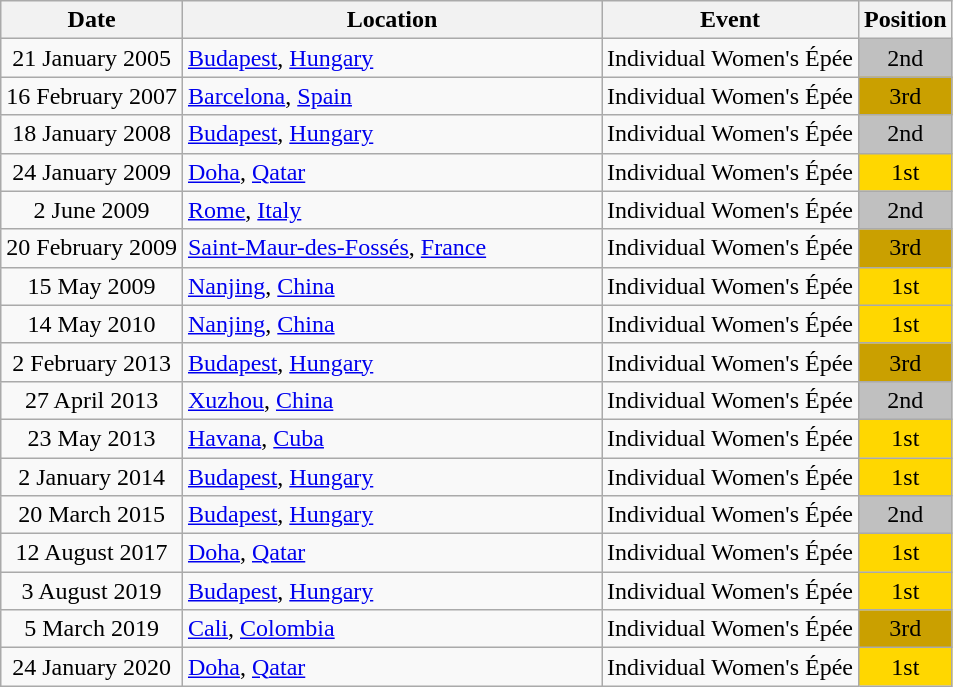<table class="wikitable" style="text-align:center;">
<tr>
<th scope="col">Date</th>
<th scope="col" style="width:17em">Location</th>
<th scope="col">Event</th>
<th scope="col">Position</th>
</tr>
<tr>
<td scope="row">21 January 2005</td>
<td style="text-align:left"> <a href='#'>Budapest</a>, <a href='#'>Hungary</a></td>
<td>Individual Women's Épée</td>
<td bgcolor="silver">2nd</td>
</tr>
<tr>
<td scope="row">16 February 2007</td>
<td style="text-align:left"> <a href='#'>Barcelona</a>, <a href='#'>Spain</a></td>
<td>Individual Women's Épée</td>
<td bgcolor="caramel">3rd</td>
</tr>
<tr>
<td scope="row">18 January 2008</td>
<td style="text-align:left"> <a href='#'>Budapest</a>, <a href='#'>Hungary</a></td>
<td>Individual Women's Épée</td>
<td bgcolor="silver">2nd</td>
</tr>
<tr>
<td scope="row">24 January 2009</td>
<td style="text-align:left"> <a href='#'>Doha</a>, <a href='#'>Qatar</a></td>
<td>Individual Women's Épée</td>
<td bgcolor="gold">1st</td>
</tr>
<tr>
<td scope="row">2 June 2009</td>
<td style="text-align:left"> <a href='#'>Rome</a>, <a href='#'>Italy</a></td>
<td>Individual Women's Épée</td>
<td bgcolor="silver">2nd</td>
</tr>
<tr>
<td scope="row">20 February 2009</td>
<td style="text-align:left"> <a href='#'>Saint-Maur-des-Fossés</a>, <a href='#'>France</a></td>
<td>Individual Women's Épée</td>
<td bgcolor="caramel">3rd</td>
</tr>
<tr>
<td scope="row">15 May 2009</td>
<td style="text-align:left"> <a href='#'>Nanjing</a>, <a href='#'>China</a></td>
<td>Individual Women's Épée</td>
<td bgcolor="gold">1st</td>
</tr>
<tr>
<td scope="row">14 May 2010</td>
<td style="text-align:left"> <a href='#'>Nanjing</a>, <a href='#'>China</a></td>
<td>Individual Women's Épée</td>
<td bgcolor="gold">1st</td>
</tr>
<tr>
<td scope="row">2 February 2013</td>
<td style="text-align:left"> <a href='#'>Budapest</a>, <a href='#'>Hungary</a></td>
<td>Individual Women's Épée</td>
<td bgcolor="caramel">3rd</td>
</tr>
<tr>
<td scope="row">27 April 2013</td>
<td style="text-align:left"> <a href='#'>Xuzhou</a>, <a href='#'>China</a></td>
<td>Individual Women's Épée</td>
<td bgcolor="silver">2nd</td>
</tr>
<tr>
<td scope="row">23 May 2013</td>
<td style="text-align:left"> <a href='#'>Havana</a>, <a href='#'>Cuba</a></td>
<td>Individual Women's Épée</td>
<td bgcolor="gold">1st</td>
</tr>
<tr>
<td scope="row">2 January 2014</td>
<td style="text-align:left"> <a href='#'>Budapest</a>, <a href='#'>Hungary</a></td>
<td>Individual Women's Épée</td>
<td bgcolor="gold">1st</td>
</tr>
<tr>
<td scope="row">20 March 2015</td>
<td style="text-align:left"> <a href='#'>Budapest</a>, <a href='#'>Hungary</a></td>
<td>Individual Women's Épée</td>
<td bgcolor="silver">2nd</td>
</tr>
<tr>
<td scope="row">12 August 2017</td>
<td style="text-align:left"> <a href='#'>Doha</a>, <a href='#'>Qatar</a></td>
<td>Individual Women's Épée</td>
<td bgcolor="gold">1st</td>
</tr>
<tr>
<td scope="row">3 August 2019</td>
<td style="text-align:left"> <a href='#'>Budapest</a>, <a href='#'>Hungary</a></td>
<td>Individual Women's Épée</td>
<td bgcolor="gold">1st</td>
</tr>
<tr>
<td scope="row">5 March 2019</td>
<td style="text-align:left"> <a href='#'>Cali</a>, <a href='#'>Colombia</a></td>
<td>Individual Women's Épée</td>
<td bgcolor="caramel">3rd</td>
</tr>
<tr>
<td scope="row">24 January 2020</td>
<td style="text-align:left"> <a href='#'>Doha</a>, <a href='#'>Qatar</a></td>
<td>Individual Women's Épée</td>
<td bgcolor="gold">1st</td>
</tr>
</table>
